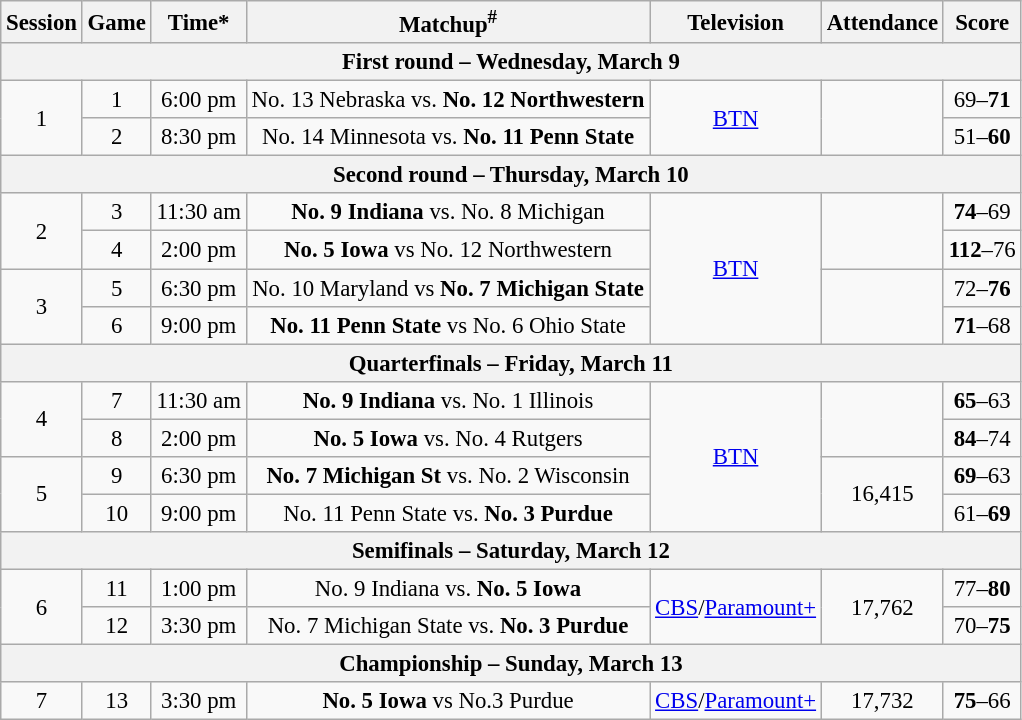<table class="wikitable" style="font-size: 95%; text-align:center">
<tr>
<th>Session</th>
<th>Game</th>
<th>Time*</th>
<th>Matchup<sup>#</sup></th>
<th>Television</th>
<th>Attendance</th>
<th>Score</th>
</tr>
<tr>
<th colspan=7>First round – Wednesday, March 9</th>
</tr>
<tr>
<td rowspan=2>1</td>
<td>1</td>
<td>6:00 pm</td>
<td>No. 13 Nebraska vs. <strong>No. 12 Northwestern</strong></td>
<td rowspan=2><a href='#'>BTN</a></td>
<td rowspan=2></td>
<td>69–<strong>71</strong></td>
</tr>
<tr>
<td>2</td>
<td>8:30 pm</td>
<td>No. 14 Minnesota vs. <strong>No. 11 Penn State</strong></td>
<td>51–<strong>60</strong></td>
</tr>
<tr>
<th colspan=7>Second round – Thursday, March 10</th>
</tr>
<tr>
<td rowspan=2>2</td>
<td>3</td>
<td>11:30 am</td>
<td><strong>No. 9 Indiana</strong> vs. No. 8 Michigan</td>
<td rowspan=4><a href='#'>BTN</a></td>
<td rowspan=2></td>
<td><strong>74</strong>–69</td>
</tr>
<tr>
<td>4</td>
<td>2:00 pm</td>
<td><strong>No. 5 Iowa</strong> vs No. 12 Northwestern</td>
<td><strong>112</strong>–76</td>
</tr>
<tr>
<td rowspan="2">3</td>
<td>5</td>
<td>6:30 pm</td>
<td>No. 10 Maryland vs <strong>No. 7 Michigan State</strong></td>
<td rowspan="2"></td>
<td>72–<strong>76</strong></td>
</tr>
<tr>
<td>6</td>
<td>9:00 pm</td>
<td><strong>No. 11 Penn State</strong> vs No. 6 Ohio State</td>
<td><strong>71</strong>–68</td>
</tr>
<tr>
<th colspan=7>Quarterfinals – Friday, March 11</th>
</tr>
<tr>
<td rowspan=2>4</td>
<td>7</td>
<td>11:30 am</td>
<td><strong>No. 9 Indiana</strong> vs. No. 1 Illinois</td>
<td rowspan=4><a href='#'>BTN</a></td>
<td rowspan=2></td>
<td><strong>65</strong>–63</td>
</tr>
<tr>
<td>8</td>
<td>2:00 pm</td>
<td><strong>No. 5 Iowa</strong> vs. No. 4 Rutgers</td>
<td><strong>84</strong>–74</td>
</tr>
<tr>
<td rowspan=2>5</td>
<td>9</td>
<td>6:30 pm</td>
<td><strong>No. 7 Michigan St</strong> vs. No. 2 Wisconsin</td>
<td rowspan=2>16,415</td>
<td><strong>69</strong>–63</td>
</tr>
<tr>
<td>10</td>
<td>9:00 pm</td>
<td>No. 11 Penn State vs. <strong>No. 3 Purdue</strong></td>
<td>61–<strong>69</strong></td>
</tr>
<tr>
<th colspan=7>Semifinals – Saturday, March 12</th>
</tr>
<tr>
<td rowspan=2>6</td>
<td>11</td>
<td>1:00 pm</td>
<td>No. 9 Indiana vs. <strong>No. 5 Iowa</strong></td>
<td rowspan=2><a href='#'>CBS</a>/<a href='#'>Paramount+</a></td>
<td rowspan=2>17,762</td>
<td>77–<strong>80</strong></td>
</tr>
<tr>
<td>12</td>
<td>3:30 pm</td>
<td>No. 7 Michigan State vs. <strong>No. 3 Purdue</strong></td>
<td>70–<strong>75</strong></td>
</tr>
<tr>
<th colspan=7>Championship – Sunday, March 13</th>
</tr>
<tr>
<td>7</td>
<td>13</td>
<td>3:30 pm</td>
<td><strong>No. 5 Iowa</strong> vs No.3 Purdue</td>
<td><a href='#'>CBS</a>/<a href='#'>Paramount+</a></td>
<td>17,732</td>
<td><strong>75</strong>–66</td>
</tr>
</table>
